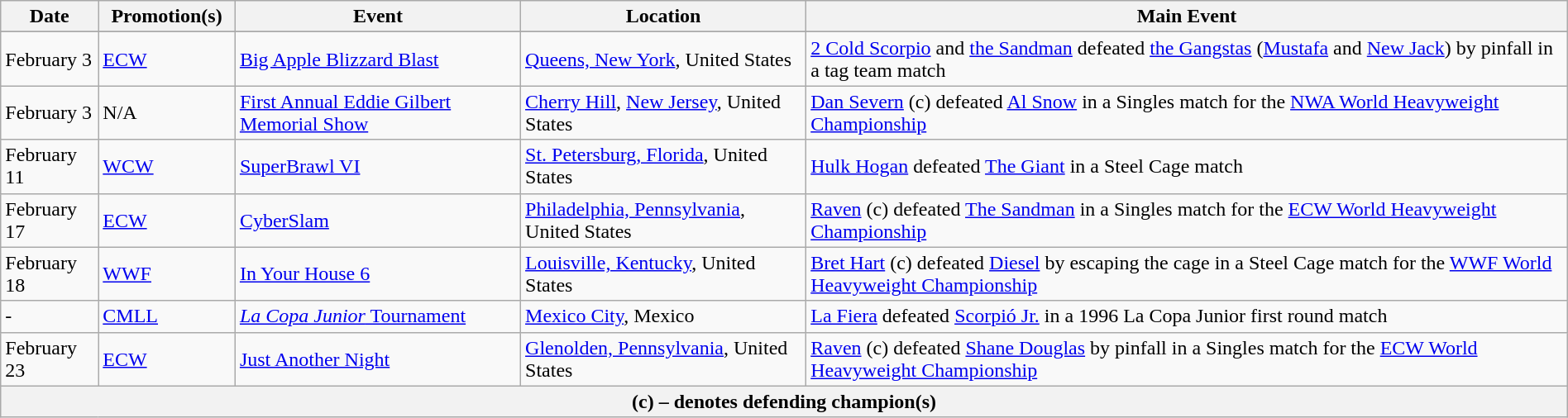<table class="wikitable" style="width:100%;">
<tr>
<th width="5%">Date</th>
<th width="5%">Promotion(s)</th>
<th style="width:15%;">Event</th>
<th style="width:15%;">Location</th>
<th style="width:40%;">Main Event</th>
</tr>
<tr style="width:20%;" |Notes>
</tr>
<tr>
<td>February 3</td>
<td><a href='#'>ECW</a></td>
<td><a href='#'>Big Apple Blizzard Blast</a></td>
<td><a href='#'>Queens, New York</a>, United States</td>
<td><a href='#'>2 Cold Scorpio</a> and <a href='#'>the Sandman</a> defeated <a href='#'>the Gangstas</a> (<a href='#'>Mustafa</a> and <a href='#'>New Jack</a>) by pinfall in a tag team match</td>
</tr>
<tr>
<td>February 3</td>
<td>N/A</td>
<td><a href='#'>First Annual Eddie Gilbert Memorial Show</a></td>
<td><a href='#'>Cherry Hill</a>, <a href='#'>New Jersey</a>, United States</td>
<td><a href='#'>Dan Severn</a> (c) defeated <a href='#'>Al Snow</a> in a Singles match for the <a href='#'>NWA World Heavyweight Championship</a></td>
</tr>
<tr>
<td>February 11</td>
<td><a href='#'>WCW</a></td>
<td><a href='#'>SuperBrawl VI</a></td>
<td><a href='#'>St. Petersburg, Florida</a>, United States</td>
<td><a href='#'>Hulk Hogan</a> defeated <a href='#'>The Giant</a> in a Steel Cage match</td>
</tr>
<tr>
<td>February 17</td>
<td><a href='#'>ECW</a></td>
<td><a href='#'>CyberSlam</a></td>
<td><a href='#'>Philadelphia, Pennsylvania</a>, United States</td>
<td><a href='#'>Raven</a> (c) defeated <a href='#'>The Sandman</a> in a Singles match for the <a href='#'>ECW World Heavyweight Championship</a></td>
</tr>
<tr>
<td>February 18</td>
<td><a href='#'>WWF</a></td>
<td><a href='#'>In Your House 6</a></td>
<td><a href='#'>Louisville, Kentucky</a>, United States</td>
<td><a href='#'>Bret Hart</a> (c) defeated <a href='#'>Diesel</a> by escaping the cage in a Steel Cage match for the <a href='#'>WWF World Heavyweight Championship</a></td>
</tr>
<tr>
<td>-</td>
<td><a href='#'>CMLL</a></td>
<td><a href='#'><em>La Copa Junior</em> Tournament</a></td>
<td><a href='#'>Mexico City</a>, Mexico</td>
<td><a href='#'>La Fiera</a> defeated <a href='#'>Scorpió Jr.</a> in a 1996 La Copa Junior first round match</td>
</tr>
<tr>
<td>February 23</td>
<td><a href='#'>ECW</a></td>
<td><a href='#'>Just Another Night</a></td>
<td><a href='#'>Glenolden, Pennsylvania</a>, United States</td>
<td><a href='#'>Raven</a> (c) defeated <a href='#'>Shane Douglas</a> by pinfall in a Singles match for the <a href='#'>ECW World Heavyweight Championship</a></td>
</tr>
<tr>
<th colspan="6">(c) – denotes defending champion(s)</th>
</tr>
</table>
